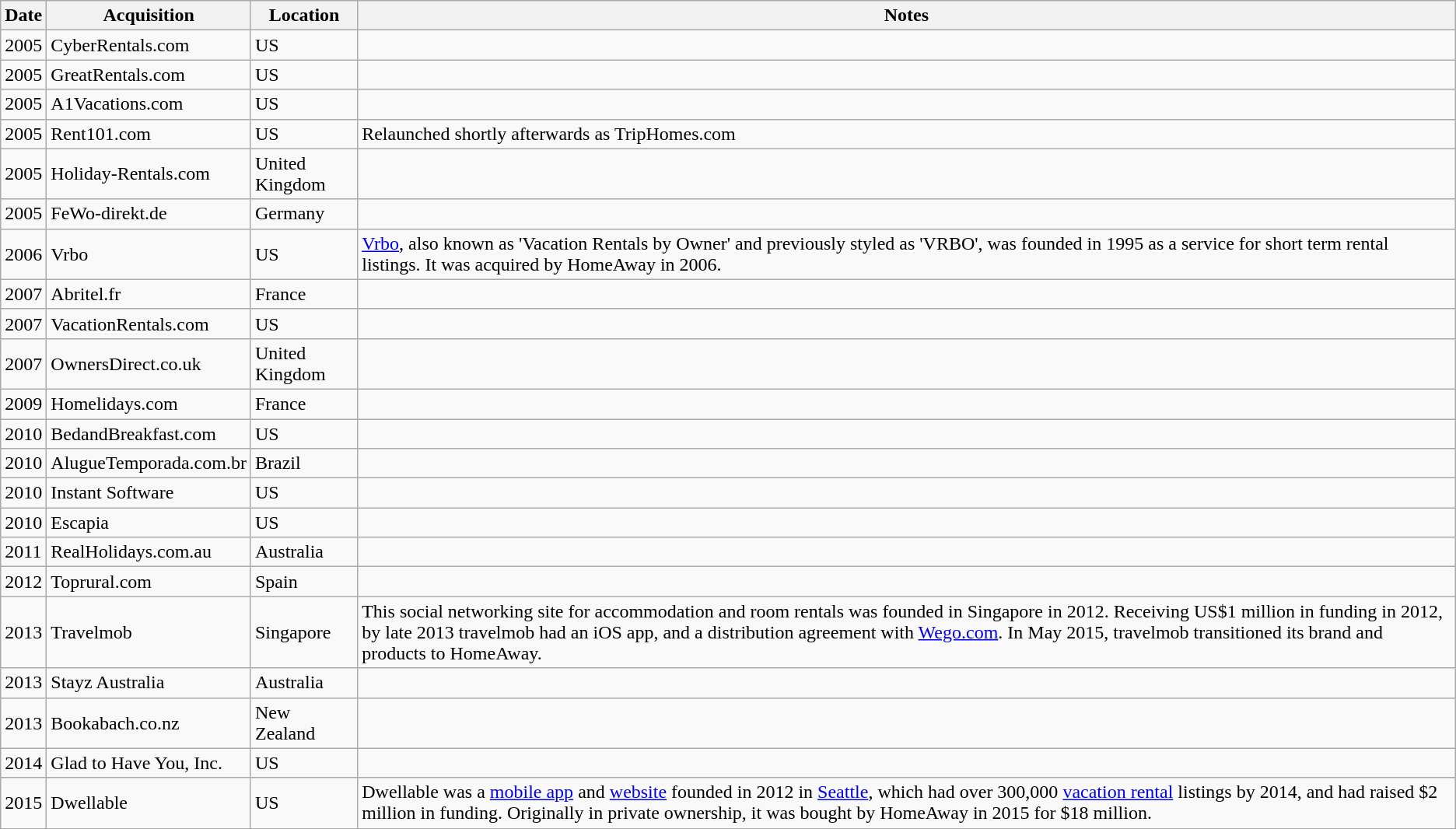<table class="wikitable sortable">
<tr>
<th>Date</th>
<th>Acquisition</th>
<th>Location</th>
<th>Notes</th>
</tr>
<tr>
<td>2005</td>
<td>CyberRentals.com</td>
<td>US</td>
<td></td>
</tr>
<tr>
<td>2005</td>
<td>GreatRentals.com</td>
<td>US</td>
<td></td>
</tr>
<tr>
<td>2005</td>
<td>A1Vacations.com</td>
<td>US</td>
<td></td>
</tr>
<tr>
<td>2005</td>
<td>Rent101.com</td>
<td>US</td>
<td>Relaunched shortly afterwards as TripHomes.com</td>
</tr>
<tr>
<td>2005</td>
<td>Holiday-Rentals.com</td>
<td>United Kingdom</td>
<td></td>
</tr>
<tr>
<td>2005</td>
<td>FeWo-direkt.de</td>
<td>Germany</td>
<td></td>
</tr>
<tr>
<td>2006</td>
<td>Vrbo</td>
<td>US</td>
<td><a href='#'>Vrbo</a>, also known as 'Vacation Rentals by Owner' and previously styled as 'VRBO', was founded in 1995 as a service for short term rental listings. It was acquired by HomeAway in 2006.</td>
</tr>
<tr>
<td>2007</td>
<td>Abritel.fr</td>
<td>France</td>
<td></td>
</tr>
<tr>
<td>2007</td>
<td>VacationRentals.com</td>
<td>US</td>
<td></td>
</tr>
<tr>
<td>2007</td>
<td>OwnersDirect.co.uk</td>
<td>United Kingdom</td>
<td></td>
</tr>
<tr>
<td>2009</td>
<td>Homelidays.com</td>
<td>France</td>
<td></td>
</tr>
<tr>
<td>2010</td>
<td>BedandBreakfast.com</td>
<td>US</td>
<td></td>
</tr>
<tr>
<td>2010</td>
<td>AlugueTemporada.com.br</td>
<td>Brazil</td>
<td></td>
</tr>
<tr>
<td>2010</td>
<td>Instant Software</td>
<td>US</td>
<td></td>
</tr>
<tr>
<td>2010</td>
<td>Escapia</td>
<td>US</td>
<td></td>
</tr>
<tr>
<td>2011</td>
<td>RealHolidays.com.au</td>
<td>Australia</td>
<td></td>
</tr>
<tr>
<td>2012</td>
<td>Toprural.com</td>
<td>Spain</td>
<td></td>
</tr>
<tr>
<td>2013</td>
<td>Travelmob</td>
<td>Singapore</td>
<td>This social networking site for accommodation and room rentals was founded in Singapore in 2012. Receiving US$1 million in funding in 2012, by late 2013 travelmob had an iOS app, and a distribution agreement with <a href='#'>Wego.com</a>. In May 2015, travelmob transitioned its brand and products to HomeAway.</td>
</tr>
<tr>
<td>2013</td>
<td>Stayz Australia</td>
<td>Australia</td>
<td></td>
</tr>
<tr>
<td>2013</td>
<td>Bookabach.co.nz</td>
<td>New Zealand</td>
<td></td>
</tr>
<tr>
<td>2014</td>
<td>Glad to Have You, Inc.</td>
<td>US</td>
<td></td>
</tr>
<tr>
<td>2015</td>
<td>Dwellable</td>
<td>US</td>
<td>Dwellable was a <a href='#'>mobile app</a> and <a href='#'>website</a> founded in 2012 in <a href='#'>Seattle</a>, which had over 300,000 <a href='#'>vacation rental</a> listings by 2014, and had raised $2 million in funding. Originally in private ownership, it was bought by HomeAway in 2015 for $18 million.</td>
</tr>
</table>
